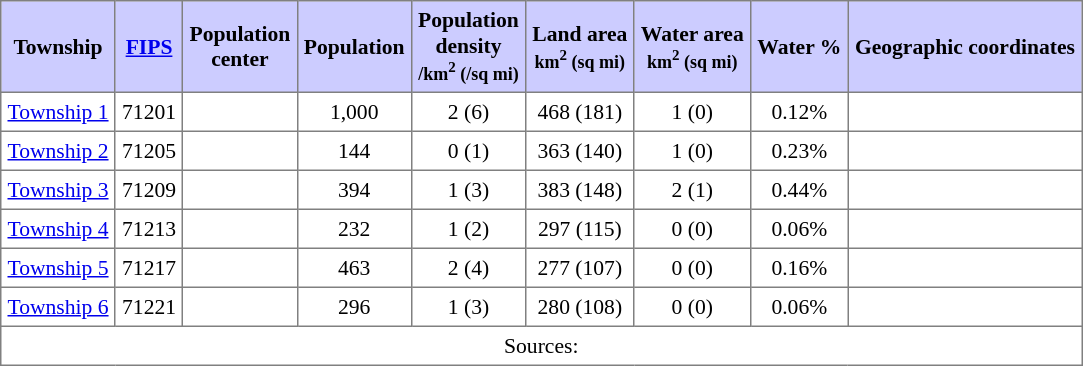<table class="toccolours" border=1 cellspacing=0 cellpadding=4 style="text-align:center; border-collapse:collapse; font-size:90%;">
<tr style="background:#ccccff">
<th>Township</th>
<th><a href='#'>FIPS</a></th>
<th>Population<br>center</th>
<th>Population</th>
<th>Population<br>density<br><small>/km<sup>2</sup> (/sq mi)</small></th>
<th>Land area<br><small>km<sup>2</sup> (sq mi)</small></th>
<th>Water area<br><small>km<sup>2</sup> (sq mi)</small></th>
<th>Water %</th>
<th>Geographic coordinates</th>
</tr>
<tr>
<td><a href='#'>Township 1</a></td>
<td>71201</td>
<td></td>
<td>1,000</td>
<td>2 (6)</td>
<td>468 (181)</td>
<td>1 (0)</td>
<td>0.12%</td>
<td></td>
</tr>
<tr>
<td><a href='#'>Township 2</a></td>
<td>71205</td>
<td></td>
<td>144</td>
<td>0 (1)</td>
<td>363 (140)</td>
<td>1 (0)</td>
<td>0.23%</td>
<td></td>
</tr>
<tr>
<td><a href='#'>Township 3</a></td>
<td>71209</td>
<td></td>
<td>394</td>
<td>1 (3)</td>
<td>383 (148)</td>
<td>2 (1)</td>
<td>0.44%</td>
<td></td>
</tr>
<tr>
<td><a href='#'>Township 4</a></td>
<td>71213</td>
<td></td>
<td>232</td>
<td>1 (2)</td>
<td>297 (115)</td>
<td>0 (0)</td>
<td>0.06%</td>
<td></td>
</tr>
<tr>
<td><a href='#'>Township 5</a></td>
<td>71217</td>
<td></td>
<td>463</td>
<td>2 (4)</td>
<td>277 (107)</td>
<td>0 (0)</td>
<td>0.16%</td>
<td></td>
</tr>
<tr>
<td><a href='#'>Township 6</a></td>
<td>71221</td>
<td></td>
<td>296</td>
<td>1 (3)</td>
<td>280 (108)</td>
<td>0 (0)</td>
<td>0.06%</td>
<td></td>
</tr>
<tr>
<td colspan=9>Sources: </td>
</tr>
</table>
